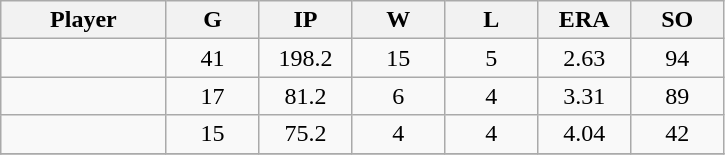<table class="wikitable sortable">
<tr>
<th bgcolor="#DDDDFF" width="16%">Player</th>
<th bgcolor="#DDDDFF" width="9%">G</th>
<th bgcolor="#DDDDFF" width="9%">IP</th>
<th bgcolor="#DDDDFF" width="9%">W</th>
<th bgcolor="#DDDDFF" width="9%">L</th>
<th bgcolor="#DDDDFF" width="9%">ERA</th>
<th bgcolor="#DDDDFF" width="9%">SO</th>
</tr>
<tr align="center">
<td></td>
<td>41</td>
<td>198.2</td>
<td>15</td>
<td>5</td>
<td>2.63</td>
<td>94</td>
</tr>
<tr align="center">
<td></td>
<td>17</td>
<td>81.2</td>
<td>6</td>
<td>4</td>
<td>3.31</td>
<td>89</td>
</tr>
<tr align="center">
<td></td>
<td>15</td>
<td>75.2</td>
<td>4</td>
<td>4</td>
<td>4.04</td>
<td>42</td>
</tr>
<tr align="center">
</tr>
</table>
